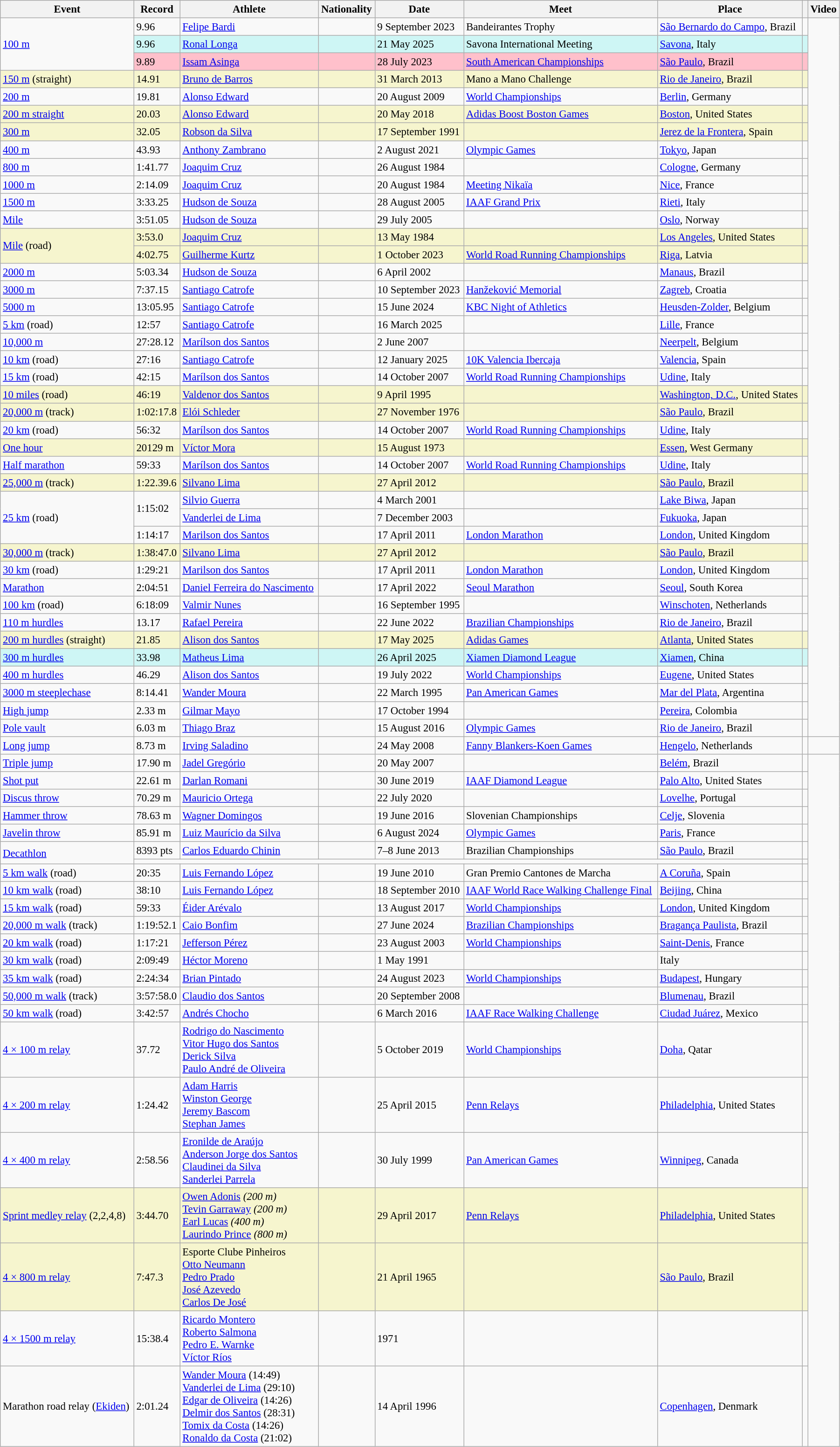<table class="wikitable" style="font-size:95%; width: 95%;">
<tr>
<th>Event</th>
<th>Record</th>
<th>Athlete</th>
<th>Nationality</th>
<th>Date</th>
<th>Meet</th>
<th>Place</th>
<th></th>
<th>Video</th>
</tr>
<tr>
<td rowspan=3><a href='#'>100 m</a></td>
<td>9.96 </td>
<td><a href='#'>Felipe Bardi</a></td>
<td></td>
<td>9 September 2023</td>
<td>Bandeirantes Trophy</td>
<td><a href='#'>São Bernardo do Campo</a>, Brazil</td>
<td></td>
</tr>
<tr bgcolor=#CEF6F5>
<td>9.96 </td>
<td><a href='#'>Ronal Longa</a></td>
<td></td>
<td>21 May 2025</td>
<td>Savona International Meeting</td>
<td><a href='#'>Savona</a>, Italy</td>
<td></td>
</tr>
<tr style="background:pink">
<td>9.89 </td>
<td><a href='#'>Issam Asinga</a></td>
<td></td>
<td>28 July 2023</td>
<td><a href='#'>South American Championships</a></td>
<td><a href='#'>São Paulo</a>, Brazil</td>
<td></td>
</tr>
<tr style="background:#f6F5CE;">
<td><a href='#'>150 m</a> (straight)</td>
<td>14.91 </td>
<td><a href='#'>Bruno de Barros</a></td>
<td></td>
<td>31 March 2013</td>
<td>Mano a Mano Challenge</td>
<td><a href='#'>Rio de Janeiro</a>, Brazil</td>
<td></td>
</tr>
<tr>
<td><a href='#'>200 m</a></td>
<td>19.81 </td>
<td><a href='#'>Alonso Edward</a></td>
<td></td>
<td>20 August 2009</td>
<td><a href='#'>World Championships</a></td>
<td><a href='#'>Berlin</a>, Germany</td>
<td></td>
</tr>
<tr style="background:#f6F5CE;">
<td><a href='#'>200 m straight</a></td>
<td>20.03 </td>
<td><a href='#'>Alonso Edward</a></td>
<td></td>
<td>20 May 2018</td>
<td><a href='#'>Adidas Boost Boston Games</a></td>
<td><a href='#'>Boston</a>, United States</td>
<td></td>
</tr>
<tr style="background:#f6F5CE;">
<td><a href='#'>300 m</a></td>
<td>32.05</td>
<td><a href='#'>Robson da Silva</a></td>
<td></td>
<td>17 September 1991</td>
<td></td>
<td><a href='#'>Jerez de la Frontera</a>, Spain</td>
<td></td>
</tr>
<tr>
<td><a href='#'>400 m</a></td>
<td>43.93</td>
<td><a href='#'>Anthony Zambrano</a></td>
<td></td>
<td>2 August 2021</td>
<td><a href='#'>Olympic Games</a></td>
<td><a href='#'>Tokyo</a>, Japan</td>
<td></td>
</tr>
<tr>
<td><a href='#'>800 m</a></td>
<td>1:41.77</td>
<td><a href='#'>Joaquim Cruz</a></td>
<td></td>
<td>26 August 1984</td>
<td></td>
<td><a href='#'>Cologne</a>, Germany</td>
<td></td>
</tr>
<tr>
<td><a href='#'>1000 m</a></td>
<td>2:14.09</td>
<td><a href='#'>Joaquim Cruz</a></td>
<td></td>
<td>20 August 1984</td>
<td><a href='#'>Meeting Nikaïa</a></td>
<td><a href='#'>Nice</a>, France</td>
<td></td>
</tr>
<tr>
<td><a href='#'>1500 m</a></td>
<td>3:33.25</td>
<td><a href='#'>Hudson de Souza</a></td>
<td></td>
<td>28 August 2005</td>
<td><a href='#'>IAAF Grand Prix</a></td>
<td><a href='#'>Rieti</a>, Italy</td>
<td></td>
</tr>
<tr>
<td><a href='#'>Mile</a></td>
<td>3:51.05</td>
<td><a href='#'>Hudson de Souza</a></td>
<td></td>
<td>29 July 2005</td>
<td></td>
<td><a href='#'>Oslo</a>, Norway</td>
<td></td>
</tr>
<tr style="background:#f6F5CE;">
<td rowspan=2><a href='#'>Mile</a> (road)</td>
<td>3:53.0 </td>
<td><a href='#'>Joaquim Cruz</a></td>
<td></td>
<td>13 May 1984</td>
<td></td>
<td><a href='#'>Los Angeles</a>, United States</td>
<td></td>
</tr>
<tr style="background:#f6F5CE;">
<td>4:02.75</td>
<td><a href='#'>Guilherme Kurtz</a></td>
<td></td>
<td>1 October 2023</td>
<td><a href='#'>World Road Running Championships</a></td>
<td><a href='#'>Riga</a>, Latvia</td>
<td></td>
</tr>
<tr>
<td><a href='#'>2000 m</a></td>
<td>5:03.34</td>
<td><a href='#'>Hudson de Souza</a></td>
<td></td>
<td>6 April 2002</td>
<td></td>
<td><a href='#'>Manaus</a>, Brazil</td>
<td></td>
</tr>
<tr>
<td><a href='#'>3000 m</a></td>
<td>7:37.15</td>
<td><a href='#'>Santiago Catrofe</a></td>
<td></td>
<td>10 September 2023</td>
<td><a href='#'>Hanžeković Memorial</a></td>
<td><a href='#'>Zagreb</a>, Croatia</td>
<td></td>
</tr>
<tr>
<td><a href='#'>5000 m</a></td>
<td>13:05.95</td>
<td><a href='#'>Santiago Catrofe</a></td>
<td></td>
<td>15 June 2024</td>
<td><a href='#'>KBC Night of Athletics</a></td>
<td><a href='#'>Heusden-Zolder</a>, Belgium</td>
<td></td>
</tr>
<tr>
<td><a href='#'>5 km</a> (road)</td>
<td>12:57</td>
<td><a href='#'>Santiago Catrofe</a></td>
<td></td>
<td>16 March 2025</td>
<td></td>
<td><a href='#'>Lille</a>, France</td>
<td></td>
</tr>
<tr>
<td><a href='#'>10,000 m</a></td>
<td>27:28.12</td>
<td><a href='#'>Marílson dos Santos</a></td>
<td></td>
<td>2 June 2007</td>
<td></td>
<td><a href='#'>Neerpelt</a>, Belgium</td>
<td></td>
</tr>
<tr>
<td><a href='#'>10 km</a> (road)</td>
<td>27:16</td>
<td><a href='#'>Santiago Catrofe</a></td>
<td></td>
<td>12 January 2025</td>
<td><a href='#'>10K Valencia Ibercaja</a></td>
<td><a href='#'>Valencia</a>, Spain</td>
<td></td>
</tr>
<tr>
<td><a href='#'>15 km</a> (road)</td>
<td>42:15</td>
<td><a href='#'>Marílson dos Santos</a></td>
<td></td>
<td>14 October 2007</td>
<td><a href='#'>World Road Running Championships</a></td>
<td><a href='#'>Udine</a>, Italy</td>
<td></td>
</tr>
<tr style="background:#f6F5CE;">
<td><a href='#'>10 miles</a> (road)</td>
<td>46:19</td>
<td><a href='#'>Valdenor dos Santos</a></td>
<td></td>
<td>9 April 1995</td>
<td></td>
<td><a href='#'>Washington, D.C.</a>, United States</td>
<td></td>
</tr>
<tr style="background:#f6F5CE;">
<td><a href='#'>20,000 m</a> (track)</td>
<td>1:02:17.8</td>
<td><a href='#'>Elói Schleder</a></td>
<td></td>
<td>27 November 1976</td>
<td></td>
<td><a href='#'>São Paulo</a>, Brazil</td>
<td></td>
</tr>
<tr>
<td><a href='#'>20 km</a> (road)</td>
<td>56:32</td>
<td><a href='#'>Marílson dos Santos</a></td>
<td></td>
<td>14 October 2007</td>
<td><a href='#'>World Road Running Championships</a></td>
<td><a href='#'>Udine</a>, Italy</td>
<td></td>
</tr>
<tr style="background:#f6F5CE;">
<td><a href='#'>One hour</a></td>
<td>20129 m</td>
<td><a href='#'>Víctor Mora</a></td>
<td></td>
<td>15 August 1973</td>
<td></td>
<td><a href='#'>Essen</a>, West Germany</td>
<td></td>
</tr>
<tr>
<td><a href='#'>Half marathon</a></td>
<td>59:33</td>
<td><a href='#'>Marílson dos Santos</a></td>
<td></td>
<td>14 October 2007</td>
<td><a href='#'>World Road Running Championships</a></td>
<td><a href='#'>Udine</a>, Italy</td>
<td></td>
</tr>
<tr style="background:#f6F5CE;">
<td><a href='#'>25,000 m</a> (track)</td>
<td>1:22.39.6</td>
<td><a href='#'>Silvano Lima</a></td>
<td></td>
<td>27 April 2012</td>
<td></td>
<td><a href='#'>São Paulo</a>, Brazil</td>
<td></td>
</tr>
<tr>
<td rowspan=3><a href='#'>25 km</a> (road)</td>
<td rowspan=2>1:15:02</td>
<td><a href='#'>Silvio Guerra</a></td>
<td></td>
<td>4 March 2001</td>
<td></td>
<td><a href='#'>Lake Biwa</a>, Japan</td>
<td></td>
</tr>
<tr>
<td><a href='#'>Vanderlei de Lima</a></td>
<td></td>
<td>7 December 2003</td>
<td></td>
<td><a href='#'>Fukuoka</a>, Japan</td>
<td></td>
</tr>
<tr>
<td>1:14:17 </td>
<td><a href='#'>Marilson dos Santos</a></td>
<td></td>
<td>17 April 2011</td>
<td><a href='#'>London Marathon</a></td>
<td><a href='#'>London</a>, United Kingdom</td>
<td></td>
</tr>
<tr style="background:#f6F5CE;">
<td><a href='#'>30,000 m</a> (track)</td>
<td>1:38:47.0</td>
<td><a href='#'>Silvano Lima</a></td>
<td></td>
<td>27 April 2012</td>
<td></td>
<td><a href='#'>São Paulo</a>, Brazil</td>
<td></td>
</tr>
<tr>
<td><a href='#'>30 km</a> (road)</td>
<td>1:29:21</td>
<td><a href='#'>Marilson dos Santos</a></td>
<td></td>
<td>17 April 2011</td>
<td><a href='#'>London Marathon</a></td>
<td><a href='#'>London</a>, United Kingdom</td>
<td></td>
</tr>
<tr>
<td><a href='#'>Marathon</a></td>
<td>2:04:51</td>
<td><a href='#'>Daniel Ferreira do Nascimento</a></td>
<td></td>
<td>17 April 2022</td>
<td><a href='#'>Seoul Marathon</a></td>
<td><a href='#'>Seoul</a>, South Korea</td>
<td></td>
</tr>
<tr>
<td><a href='#'>100 km</a> (road)</td>
<td>6:18:09 </td>
<td><a href='#'>Valmir Nunes</a></td>
<td></td>
<td>16 September 1995</td>
<td></td>
<td><a href='#'>Winschoten</a>, Netherlands</td>
<td></td>
</tr>
<tr>
<td><a href='#'>110 m hurdles</a></td>
<td>13.17 </td>
<td><a href='#'>Rafael Pereira</a></td>
<td></td>
<td>22 June 2022</td>
<td><a href='#'>Brazilian Championships</a></td>
<td><a href='#'>Rio de Janeiro</a>, Brazil</td>
<td></td>
</tr>
<tr style="background:#f6F5CE;">
<td><a href='#'>200 m hurdles</a> (straight)</td>
<td>21.85 </td>
<td><a href='#'>Alison dos Santos</a></td>
<td></td>
<td>17 May 2025</td>
<td><a href='#'>Adidas Games</a></td>
<td><a href='#'>Atlanta</a>, United States</td>
<td></td>
</tr>
<tr bgcolor=#CEF6F5>
<td><a href='#'>300 m hurdles</a></td>
<td>33.98</td>
<td><a href='#'>Matheus Lima</a></td>
<td></td>
<td>26 April 2025</td>
<td><a href='#'>Xiamen Diamond League</a></td>
<td><a href='#'>Xiamen</a>, China</td>
<td></td>
</tr>
<tr>
<td><a href='#'>400 m hurdles</a></td>
<td>46.29</td>
<td><a href='#'>Alison dos Santos</a></td>
<td></td>
<td>19 July 2022</td>
<td><a href='#'>World Championships</a></td>
<td><a href='#'>Eugene</a>, United States</td>
<td></td>
</tr>
<tr>
<td><a href='#'>3000 m steeplechase</a></td>
<td>8:14.41</td>
<td><a href='#'>Wander Moura</a></td>
<td></td>
<td>22 March 1995</td>
<td><a href='#'>Pan American Games</a></td>
<td><a href='#'>Mar del Plata</a>, Argentina</td>
<td></td>
</tr>
<tr>
<td><a href='#'>High jump</a></td>
<td>2.33 m </td>
<td><a href='#'>Gilmar Mayo</a></td>
<td></td>
<td>17 October 1994</td>
<td></td>
<td><a href='#'>Pereira</a>, Colombia</td>
<td></td>
</tr>
<tr>
<td><a href='#'>Pole vault</a></td>
<td>6.03 m</td>
<td><a href='#'>Thiago Braz</a></td>
<td></td>
<td>15 August 2016</td>
<td><a href='#'>Olympic Games</a></td>
<td><a href='#'>Rio de Janeiro</a>, Brazil</td>
<td></td>
</tr>
<tr>
<td><a href='#'>Long jump</a></td>
<td>8.73 m </td>
<td><a href='#'>Irving Saladino</a></td>
<td></td>
<td>24 May 2008</td>
<td><a href='#'>Fanny Blankers-Koen Games</a></td>
<td><a href='#'>Hengelo</a>, Netherlands</td>
<td></td>
<td></td>
</tr>
<tr>
<td><a href='#'>Triple jump</a></td>
<td>17.90 m </td>
<td><a href='#'>Jadel Gregório</a></td>
<td></td>
<td>20 May 2007</td>
<td></td>
<td><a href='#'>Belém</a>, Brazil</td>
<td></td>
</tr>
<tr>
<td><a href='#'>Shot put</a></td>
<td>22.61 m</td>
<td><a href='#'>Darlan Romani</a></td>
<td></td>
<td>30 June 2019</td>
<td><a href='#'>IAAF Diamond League</a></td>
<td><a href='#'>Palo Alto</a>, United States</td>
<td></td>
</tr>
<tr>
<td><a href='#'>Discus throw</a></td>
<td>70.29 m</td>
<td><a href='#'>Mauricio Ortega</a></td>
<td></td>
<td>22 July 2020</td>
<td></td>
<td><a href='#'>Lovelhe</a>, Portugal</td>
<td></td>
</tr>
<tr>
<td><a href='#'>Hammer throw</a></td>
<td>78.63 m</td>
<td><a href='#'>Wagner Domingos</a></td>
<td></td>
<td>19 June 2016</td>
<td>Slovenian Championships</td>
<td><a href='#'>Celje</a>, Slovenia</td>
<td></td>
</tr>
<tr>
<td><a href='#'>Javelin throw</a></td>
<td>85.91 m</td>
<td><a href='#'>Luiz Maurício da Silva</a></td>
<td></td>
<td>6 August 2024</td>
<td><a href='#'>Olympic Games</a></td>
<td><a href='#'>Paris</a>, France</td>
<td></td>
</tr>
<tr>
<td rowspan=2><a href='#'>Decathlon</a></td>
<td>8393 pts</td>
<td><a href='#'>Carlos Eduardo Chinin</a></td>
<td></td>
<td>7–8 June 2013</td>
<td>Brazilian Championships</td>
<td><a href='#'>São Paulo</a>, Brazil</td>
<td></td>
</tr>
<tr>
<td colspan=6></td>
<td></td>
</tr>
<tr>
<td><a href='#'>5 km walk</a> (road)</td>
<td>20:35</td>
<td><a href='#'>Luis Fernando López</a></td>
<td></td>
<td>19 June 2010</td>
<td>Gran Premio Cantones de Marcha</td>
<td><a href='#'>A Coruña</a>, Spain</td>
<td></td>
</tr>
<tr>
<td><a href='#'>10 km walk</a> (road)</td>
<td>38:10</td>
<td><a href='#'>Luis Fernando López</a></td>
<td></td>
<td>18 September 2010</td>
<td><a href='#'>IAAF World Race Walking Challenge Final</a></td>
<td><a href='#'>Beijing</a>, China</td>
<td></td>
</tr>
<tr>
<td><a href='#'>15 km walk</a> (road)</td>
<td>59:33</td>
<td><a href='#'>Éider Arévalo</a></td>
<td></td>
<td>13 August 2017</td>
<td><a href='#'>World Championships</a></td>
<td><a href='#'>London</a>, United Kingdom</td>
<td></td>
</tr>
<tr>
<td><a href='#'>20,000 m walk</a> (track)</td>
<td>1:19:52.1 </td>
<td><a href='#'>Caio Bonfim</a></td>
<td></td>
<td>27 June 2024</td>
<td><a href='#'>Brazilian Championships</a></td>
<td><a href='#'>Bragança Paulista</a>, Brazil</td>
<td></td>
</tr>
<tr>
<td><a href='#'>20 km walk</a> (road)</td>
<td>1:17:21</td>
<td><a href='#'>Jefferson Pérez</a></td>
<td></td>
<td>23 August 2003</td>
<td><a href='#'>World Championships</a></td>
<td><a href='#'>Saint-Denis</a>, France</td>
<td></td>
</tr>
<tr>
<td><a href='#'>30 km walk</a> (road)</td>
<td>2:09:49</td>
<td><a href='#'>Héctor Moreno</a></td>
<td></td>
<td>1 May 1991</td>
<td></td>
<td>Italy</td>
<td></td>
</tr>
<tr>
<td><a href='#'>35 km walk</a> (road)</td>
<td>2:24:34</td>
<td><a href='#'>Brian Pintado</a></td>
<td></td>
<td>24 August 2023</td>
<td><a href='#'>World Championships</a></td>
<td><a href='#'>Budapest</a>, Hungary</td>
<td></td>
</tr>
<tr>
<td><a href='#'>50,000 m walk</a> (track)</td>
<td>3:57:58.0</td>
<td><a href='#'>Claudio dos Santos</a></td>
<td></td>
<td>20 September 2008</td>
<td></td>
<td><a href='#'>Blumenau</a>, Brazil</td>
<td></td>
</tr>
<tr>
<td><a href='#'>50 km walk</a> (road)</td>
<td>3:42:57 </td>
<td><a href='#'>Andrés Chocho</a></td>
<td></td>
<td>6 March 2016</td>
<td><a href='#'>IAAF Race Walking Challenge</a></td>
<td><a href='#'>Ciudad Juárez</a>, Mexico</td>
<td></td>
</tr>
<tr>
<td><a href='#'>4 × 100 m relay</a></td>
<td>37.72</td>
<td><a href='#'>Rodrigo do Nascimento</a><br><a href='#'>Vitor Hugo dos Santos</a><br><a href='#'>Derick Silva</a><br><a href='#'>Paulo André de Oliveira</a></td>
<td></td>
<td>5 October 2019</td>
<td><a href='#'>World Championships</a></td>
<td><a href='#'>Doha</a>, Qatar</td>
<td></td>
</tr>
<tr>
<td><a href='#'>4 × 200 m relay</a></td>
<td>1:24.42</td>
<td><a href='#'>Adam Harris</a><br><a href='#'>Winston George</a><br><a href='#'>Jeremy Bascom</a><br><a href='#'>Stephan James</a></td>
<td></td>
<td>25 April 2015</td>
<td><a href='#'>Penn Relays</a></td>
<td><a href='#'>Philadelphia</a>, United States</td>
<td></td>
</tr>
<tr>
<td><a href='#'>4 × 400 m relay</a></td>
<td>2:58.56</td>
<td><a href='#'>Eronilde de Araújo</a><br><a href='#'>Anderson Jorge dos Santos</a><br><a href='#'>Claudinei da Silva</a><br><a href='#'>Sanderlei Parrela</a></td>
<td></td>
<td>30 July 1999</td>
<td><a href='#'>Pan American Games</a></td>
<td><a href='#'>Winnipeg</a>, Canada</td>
<td></td>
</tr>
<tr style="background:#f6F5CE;">
<td><a href='#'>Sprint medley relay</a> (2,2,4,8)</td>
<td>3:44.70</td>
<td><a href='#'>Owen Adonis</a> <em>(200 m)</em><br><a href='#'>Tevin Garraway</a> <em>(200 m)</em><br><a href='#'>Earl Lucas</a> <em>(400 m)</em><br><a href='#'>Laurindo Prince</a> <em>(800 m)</em></td>
<td></td>
<td>29 April 2017</td>
<td><a href='#'>Penn Relays</a></td>
<td><a href='#'>Philadelphia</a>, United States</td>
<td></td>
</tr>
<tr style="background:#f6F5CE;">
<td><a href='#'>4 × 800 m relay</a></td>
<td>7:47.3</td>
<td>Esporte Clube Pinheiros<br><a href='#'>Otto Neumann</a><br><a href='#'>Pedro Prado</a><br><a href='#'>José Azevedo</a><br><a href='#'>Carlos De José</a></td>
<td></td>
<td>21 April 1965</td>
<td></td>
<td><a href='#'>São Paulo</a>, Brazil</td>
<td></td>
</tr>
<tr>
<td><a href='#'>4 × 1500 m relay</a></td>
<td>15:38.4 </td>
<td><a href='#'>Ricardo Montero</a><br><a href='#'>Roberto Salmona</a><br><a href='#'>Pedro E. Warnke</a><br><a href='#'>Víctor Ríos</a></td>
<td></td>
<td>1971</td>
<td></td>
<td></td>
<td></td>
</tr>
<tr>
<td>Marathon road relay (<a href='#'>Ekiden</a>)</td>
<td>2:01.24 </td>
<td><a href='#'>Wander Moura</a> (14:49)<br><a href='#'>Vanderlei de Lima</a> (29:10)<br><a href='#'>Edgar de Oliveira</a> (14:26)<br><a href='#'>Delmir dos Santos</a> (28:31)<br><a href='#'>Tomix da Costa</a> (14:26)<br><a href='#'>Ronaldo da Costa</a> (21:02)</td>
<td></td>
<td>14 April 1996</td>
<td></td>
<td><a href='#'>Copenhagen</a>, Denmark</td>
<td></td>
</tr>
</table>
